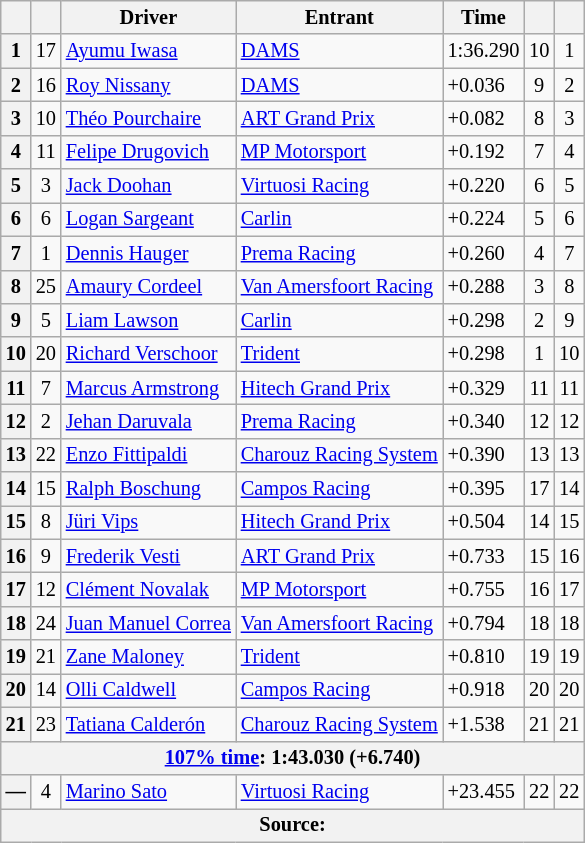<table class="wikitable" style="font-size:85%">
<tr>
<th scope="col"></th>
<th scope="col"></th>
<th scope="col">Driver</th>
<th scope="col">Entrant</th>
<th scope="col">Time</th>
<th scope="col"></th>
<th scope="col"></th>
</tr>
<tr>
<th>1</th>
<td align="center">17</td>
<td> <a href='#'>Ayumu Iwasa</a></td>
<td><a href='#'>DAMS</a></td>
<td>1:36.290</td>
<td align="center">10</td>
<td align="center">1</td>
</tr>
<tr>
<th>2</th>
<td align="center">16</td>
<td> <a href='#'>Roy Nissany</a></td>
<td><a href='#'>DAMS</a></td>
<td>+0.036</td>
<td align="center">9</td>
<td align="center">2</td>
</tr>
<tr>
<th>3</th>
<td align="center">10</td>
<td> <a href='#'>Théo Pourchaire</a></td>
<td><a href='#'>ART Grand Prix</a></td>
<td>+0.082</td>
<td align="center">8</td>
<td align="center">3</td>
</tr>
<tr>
<th>4</th>
<td align="center">11</td>
<td> <a href='#'>Felipe Drugovich</a></td>
<td><a href='#'>MP Motorsport</a></td>
<td>+0.192</td>
<td align="center">7</td>
<td align="center">4</td>
</tr>
<tr>
<th>5</th>
<td align="center">3</td>
<td> <a href='#'>Jack Doohan</a></td>
<td><a href='#'>Virtuosi Racing</a></td>
<td>+0.220</td>
<td align="center">6</td>
<td align="center">5</td>
</tr>
<tr>
<th>6</th>
<td align="center">6</td>
<td> <a href='#'>Logan Sargeant</a></td>
<td><a href='#'>Carlin</a></td>
<td>+0.224</td>
<td align="center">5</td>
<td align="center">6</td>
</tr>
<tr>
<th>7</th>
<td align="center">1</td>
<td> <a href='#'>Dennis Hauger</a></td>
<td><a href='#'>Prema Racing</a></td>
<td>+0.260</td>
<td align="center">4</td>
<td align="center">7</td>
</tr>
<tr>
<th>8</th>
<td align="center">25</td>
<td> <a href='#'>Amaury Cordeel</a></td>
<td><a href='#'>Van Amersfoort Racing</a></td>
<td>+0.288</td>
<td align="center">3</td>
<td align="center">8</td>
</tr>
<tr>
<th>9</th>
<td align="center">5</td>
<td> <a href='#'>Liam Lawson</a></td>
<td><a href='#'>Carlin</a></td>
<td>+0.298</td>
<td align="center">2</td>
<td align="center">9</td>
</tr>
<tr>
<th>10</th>
<td align="center">20</td>
<td> <a href='#'>Richard Verschoor</a></td>
<td><a href='#'>Trident</a></td>
<td>+0.298</td>
<td align="center">1</td>
<td align="center">10</td>
</tr>
<tr>
<th>11</th>
<td align="center">7</td>
<td> <a href='#'>Marcus Armstrong</a></td>
<td><a href='#'>Hitech Grand Prix</a></td>
<td>+0.329</td>
<td align="center">11</td>
<td align="center">11</td>
</tr>
<tr>
<th>12</th>
<td align="center">2</td>
<td> <a href='#'>Jehan Daruvala</a></td>
<td><a href='#'>Prema Racing</a></td>
<td>+0.340</td>
<td align="center">12</td>
<td align="center">12</td>
</tr>
<tr>
<th>13</th>
<td align="center">22</td>
<td> <a href='#'>Enzo Fittipaldi</a></td>
<td><a href='#'>Charouz Racing System</a></td>
<td>+0.390</td>
<td align="center">13</td>
<td align="center">13</td>
</tr>
<tr>
<th>14</th>
<td align="center">15</td>
<td> <a href='#'>Ralph Boschung</a></td>
<td><a href='#'>Campos Racing</a></td>
<td>+0.395</td>
<td align="center">17</td>
<td align="center">14</td>
</tr>
<tr>
<th>15</th>
<td align="center">8</td>
<td> <a href='#'>Jüri Vips</a></td>
<td><a href='#'>Hitech Grand Prix</a></td>
<td>+0.504</td>
<td align="center">14</td>
<td align="center">15</td>
</tr>
<tr>
<th>16</th>
<td align="center">9</td>
<td> <a href='#'>Frederik Vesti</a></td>
<td><a href='#'>ART Grand Prix</a></td>
<td>+0.733</td>
<td align="center">15</td>
<td align="center">16</td>
</tr>
<tr>
<th>17</th>
<td align="center">12</td>
<td> <a href='#'>Clément Novalak</a></td>
<td><a href='#'>MP Motorsport</a></td>
<td>+0.755</td>
<td align="center">16</td>
<td align="center">17</td>
</tr>
<tr>
<th>18</th>
<td align="center">24</td>
<td> <a href='#'>Juan Manuel Correa</a></td>
<td><a href='#'>Van Amersfoort Racing</a></td>
<td>+0.794</td>
<td align="center">18</td>
<td align="center">18</td>
</tr>
<tr>
<th>19</th>
<td align="center">21</td>
<td> <a href='#'>Zane Maloney</a></td>
<td><a href='#'>Trident</a></td>
<td>+0.810</td>
<td align="center">19</td>
<td align="center">19</td>
</tr>
<tr>
<th>20</th>
<td align="center">14</td>
<td> <a href='#'>Olli Caldwell</a></td>
<td><a href='#'>Campos Racing</a></td>
<td>+0.918</td>
<td align="center">20</td>
<td align="center">20</td>
</tr>
<tr>
<th>21</th>
<td align="center">23</td>
<td>  <a href='#'>Tatiana Calderón</a></td>
<td><a href='#'>Charouz Racing System</a></td>
<td>+1.538</td>
<td align="center">21</td>
<td align="center">21</td>
</tr>
<tr>
<th colspan="7"><a href='#'>107% time</a>: 1:43.030 (+6.740)</th>
</tr>
<tr>
<th>—</th>
<td align="center">4</td>
<td> <a href='#'>Marino Sato</a></td>
<td><a href='#'>Virtuosi Racing</a></td>
<td>+23.455</td>
<td align="center">22</td>
<td align="center">22</td>
</tr>
<tr>
<th colspan="7">Source:</th>
</tr>
</table>
